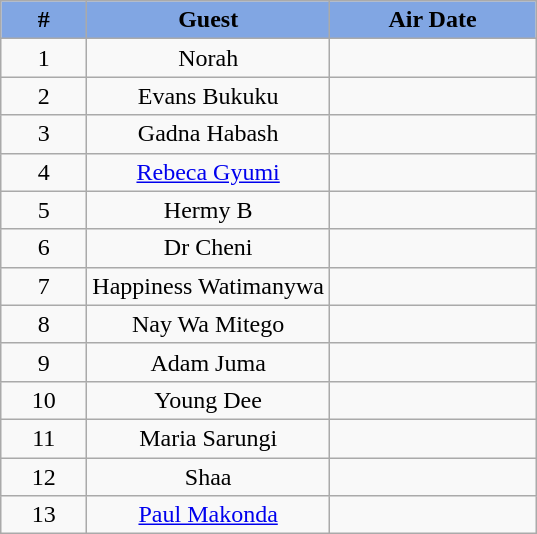<table class="wikitable" style="text-align:center;">
<tr>
<th width="50" style="background:#81a6e3">#</th>
<th style="background:#81a6e3">Guest</th>
<th width="130" style="background:#81a6e3">Air Date</th>
</tr>
<tr>
<td>1</td>
<td>Norah</td>
<td></td>
</tr>
<tr>
<td>2</td>
<td>Evans Bukuku</td>
<td></td>
</tr>
<tr>
<td>3</td>
<td>Gadna Habash</td>
<td></td>
</tr>
<tr>
<td>4</td>
<td><a href='#'>Rebeca Gyumi</a></td>
<td></td>
</tr>
<tr>
<td>5</td>
<td>Hermy B</td>
<td></td>
</tr>
<tr>
<td>6</td>
<td>Dr Cheni</td>
<td></td>
</tr>
<tr>
<td>7</td>
<td>Happiness Watimanywa</td>
<td></td>
</tr>
<tr>
<td>8</td>
<td>Nay Wa Mitego</td>
<td></td>
</tr>
<tr>
<td>9</td>
<td>Adam Juma</td>
<td></td>
</tr>
<tr>
<td>10</td>
<td>Young Dee</td>
<td></td>
</tr>
<tr>
<td>11</td>
<td>Maria Sarungi</td>
<td></td>
</tr>
<tr>
<td>12</td>
<td>Shaa</td>
<td></td>
</tr>
<tr>
<td>13</td>
<td><a href='#'>Paul Makonda</a></td>
<td></td>
</tr>
</table>
